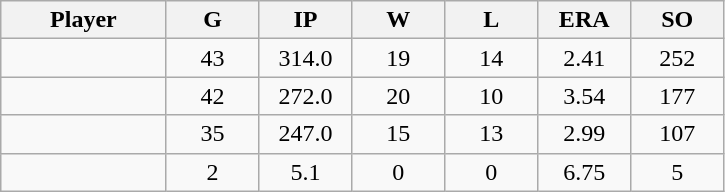<table class="wikitable sortable">
<tr>
<th bgcolor="#DDDDFF" width="16%">Player</th>
<th bgcolor="#DDDDFF" width="9%">G</th>
<th bgcolor="#DDDDFF" width="9%">IP</th>
<th bgcolor="#DDDDFF" width="9%">W</th>
<th bgcolor="#DDDDFF" width="9%">L</th>
<th bgcolor="#DDDDFF" width="9%">ERA</th>
<th bgcolor="#DDDDFF" width="9%">SO</th>
</tr>
<tr align="center">
<td></td>
<td>43</td>
<td>314.0</td>
<td>19</td>
<td>14</td>
<td>2.41</td>
<td>252</td>
</tr>
<tr align="center">
<td></td>
<td>42</td>
<td>272.0</td>
<td>20</td>
<td>10</td>
<td>3.54</td>
<td>177</td>
</tr>
<tr align="center">
<td></td>
<td>35</td>
<td>247.0</td>
<td>15</td>
<td>13</td>
<td>2.99</td>
<td>107</td>
</tr>
<tr align="center">
<td></td>
<td>2</td>
<td>5.1</td>
<td>0</td>
<td>0</td>
<td>6.75</td>
<td>5</td>
</tr>
</table>
